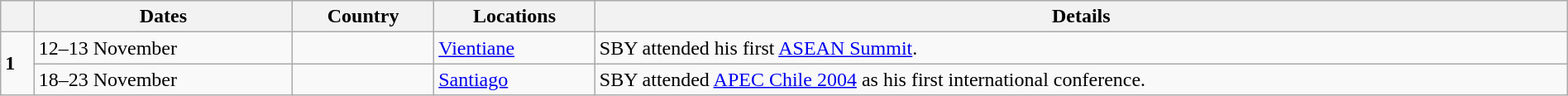<table class="wikitable sortable" border="1" style="margin: 1em auto 1em auto; width: 100%">
<tr>
<th></th>
<th>Dates</th>
<th>Country</th>
<th>Locations</th>
<th>Details</th>
</tr>
<tr>
<td rowspan=3><strong>1</strong></td>
<td>12–13 November</td>
<td></td>
<td><a href='#'>Vientiane</a></td>
<td>SBY attended his first <a href='#'>ASEAN Summit</a>.</td>
</tr>
<tr>
<td>18–23 November</td>
<td></td>
<td><a href='#'>Santiago</a></td>
<td>SBY attended <a href='#'>APEC Chile 2004</a> as his first international conference.</td>
</tr>
</table>
